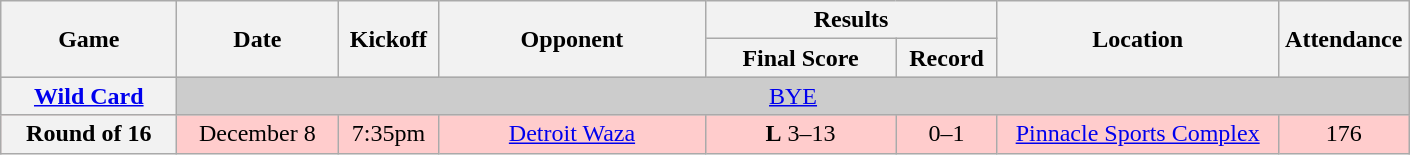<table class="wikitable">
<tr>
<th rowspan="2" width="110">Game</th>
<th rowspan="2" width="100">Date</th>
<th rowspan="2" width="60">Kickoff</th>
<th rowspan="2" width="170">Opponent</th>
<th colspan="2" width="180">Results</th>
<th rowspan="2" width="180">Location</th>
<th rowspan="2" width="80">Attendance</th>
</tr>
<tr>
<th width="120">Final Score</th>
<th width="60">Record</th>
</tr>
<tr align="center" bgcolor="#CCCCCC">
<th><a href='#'>Wild Card</a></th>
<td colspan=7><a href='#'>BYE</a></td>
</tr>
<tr align="center" bgcolor="#FFCCCC">
<th>Round of 16</th>
<td>December 8</td>
<td>7:35pm</td>
<td><a href='#'>Detroit Waza</a></td>
<td><strong>L</strong> 3–13</td>
<td>0–1</td>
<td><a href='#'>Pinnacle Sports Complex</a></td>
<td>176</td>
</tr>
</table>
